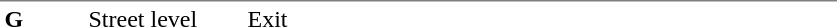<table table border=0 cellspacing=0 cellpadding=3>
<tr>
<td style="border-top:solid 1px gray;" width=50 valign=top><strong>G</strong></td>
<td style="border-top:solid 1px gray;" width=100 valign=top>Street level</td>
<td style="border-top:solid 1px gray;" width=390 valign=top>Exit</td>
</tr>
</table>
